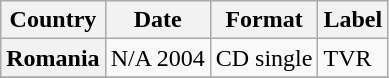<table class="wikitable plainrowheaders unsortable">
<tr>
<th>Country</th>
<th>Date</th>
<th>Format</th>
<th>Label</th>
</tr>
<tr>
<th scope="row">Romania</th>
<td rowspan="1">N/A 2004</td>
<td rowspan="1">CD single</td>
<td rowspan="1">TVR</td>
</tr>
<tr>
</tr>
</table>
